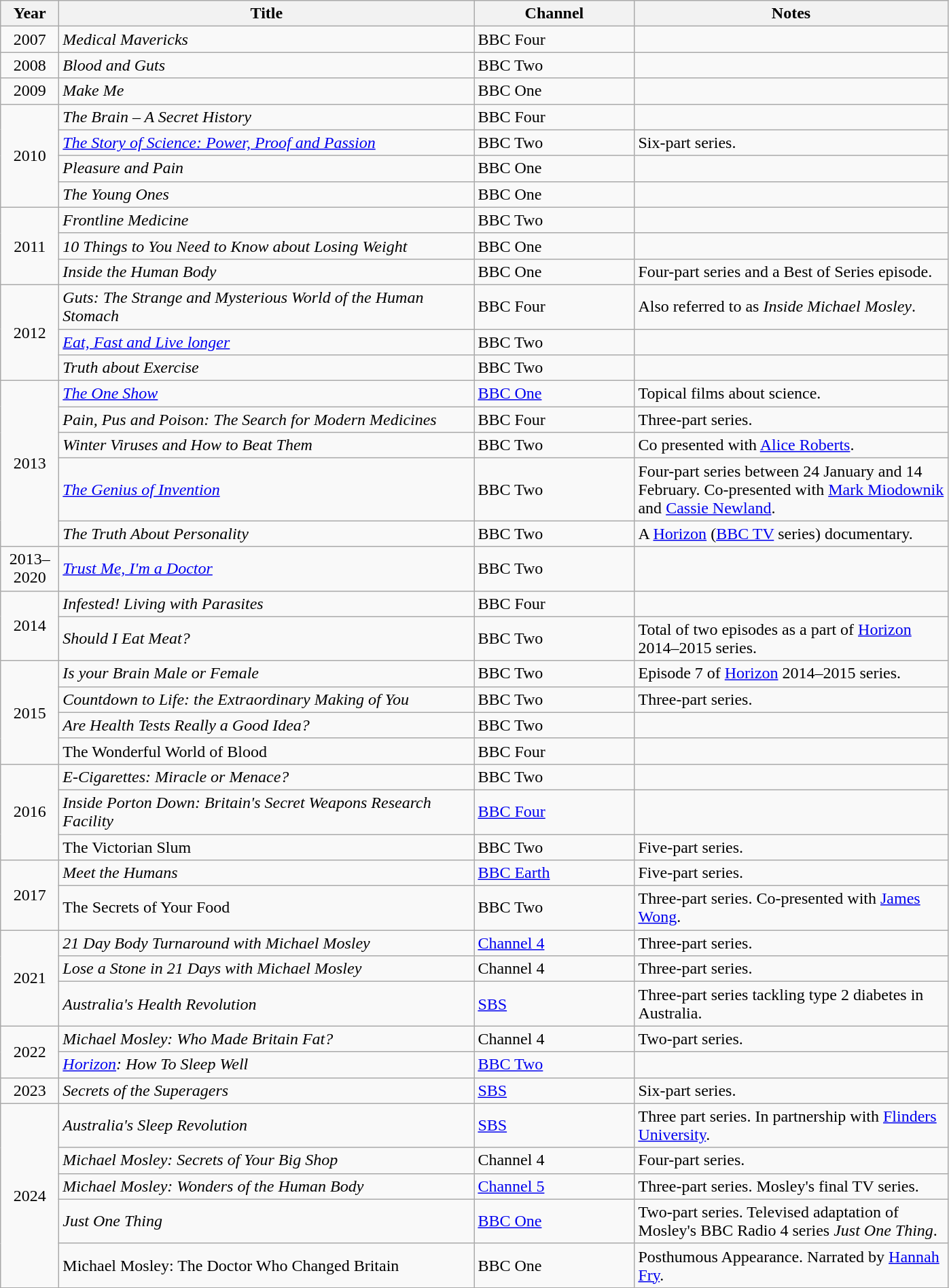<table class="wikitable sortable">
<tr>
<th scope="col" style="width:50px;">Year</th>
<th class="unsortable" scope="col" style="width:400px;">Title</th>
<th class="unsortable" scope="col" style="width:150px;">Channel</th>
<th class="unsortable" scope="col" style="width:300px;">Notes</th>
</tr>
<tr>
<td style="text-align:Center;">2007</td>
<td><em>Medical Mavericks</em></td>
<td>BBC Four</td>
<td></td>
</tr>
<tr>
<td style="text-align:Center;">2008</td>
<td><em>Blood and Guts</em></td>
<td>BBC Two</td>
<td></td>
</tr>
<tr>
<td style="text-align:Center;">2009</td>
<td><em>Make Me</em></td>
<td>BBC One</td>
<td></td>
</tr>
<tr>
<td rowspan="4" style="text-align:Center;">2010</td>
<td><em>The Brain – A Secret History</em></td>
<td>BBC Four</td>
<td></td>
</tr>
<tr>
<td><em><a href='#'>The Story of Science: Power, Proof and Passion</a></em></td>
<td>BBC Two</td>
<td>Six-part series.</td>
</tr>
<tr>
<td><em>Pleasure and Pain</em></td>
<td>BBC One</td>
<td></td>
</tr>
<tr>
<td><em>The Young Ones</em></td>
<td>BBC One</td>
<td></td>
</tr>
<tr>
<td rowspan="3" style="text-align:Center;">2011</td>
<td><em>Frontline Medicine</em></td>
<td>BBC Two</td>
<td></td>
</tr>
<tr>
<td><em>10 Things to You Need to Know about Losing Weight</em></td>
<td>BBC One</td>
<td></td>
</tr>
<tr>
<td><em>Inside the Human Body</em></td>
<td>BBC One</td>
<td>Four-part series and a Best of Series episode.</td>
</tr>
<tr>
<td rowspan="3" style="text-align:Center;">2012</td>
<td><em>Guts: The Strange and Mysterious World of the Human Stomach </em></td>
<td>BBC Four</td>
<td>Also referred to as <em>Inside Michael Mosley</em>.</td>
</tr>
<tr>
<td><em><a href='#'>Eat, Fast and Live longer</a></em></td>
<td>BBC Two</td>
<td></td>
</tr>
<tr>
<td><em>Truth about Exercise</em></td>
<td>BBC Two</td>
<td></td>
</tr>
<tr>
<td rowspan="5" style="text-align:Center;">2013</td>
<td><em><a href='#'>The One Show</a></em></td>
<td><a href='#'>BBC One</a></td>
<td>Topical films about science.</td>
</tr>
<tr>
<td><em>Pain, Pus and Poison: The Search for Modern Medicines</em></td>
<td>BBC Four</td>
<td>Three-part series.</td>
</tr>
<tr>
<td><em>Winter Viruses and How to Beat Them</em></td>
<td>BBC Two</td>
<td>Co presented with <a href='#'>Alice Roberts</a>.</td>
</tr>
<tr>
<td><em><a href='#'>The Genius of Invention</a></em></td>
<td>BBC Two</td>
<td>Four-part series between 24 January and 14 February. Co-presented with <a href='#'>Mark Miodownik</a> and <a href='#'>Cassie Newland</a>.</td>
</tr>
<tr>
<td><em>The Truth About Personality</em></td>
<td>BBC Two</td>
<td>A <a href='#'>Horizon</a> (<a href='#'>BBC TV</a> series) documentary.</td>
</tr>
<tr>
<td style="text-align:Center;">2013–2020</td>
<td><em><a href='#'>Trust Me, I'm a Doctor</a></em></td>
<td>BBC Two</td>
<td></td>
</tr>
<tr>
<td rowspan="2" style="text-align:Center;">2014</td>
<td><em>Infested! Living with Parasites</em></td>
<td>BBC Four</td>
<td></td>
</tr>
<tr>
<td><em>Should I Eat Meat?</em></td>
<td>BBC Two</td>
<td>Total of two episodes as a part of <a href='#'>Horizon</a> 2014–2015 series.</td>
</tr>
<tr>
<td rowspan="4" style="text-align:Center;">2015</td>
<td><em>Is your Brain Male or Female</em></td>
<td>BBC Two</td>
<td>Episode 7 of <a href='#'>Horizon</a> 2014–2015 series.</td>
</tr>
<tr>
<td><em>Countdown to Life: the Extraordinary Making of You</em></td>
<td>BBC Two</td>
<td>Three-part series.</td>
</tr>
<tr>
<td><em>Are Health Tests Really a Good Idea?</em></td>
<td>BBC Two</td>
<td></td>
</tr>
<tr>
<td>The Wonderful World of Blood</td>
<td>BBC Four</td>
<td></td>
</tr>
<tr>
<td rowspan="3" style="text-align:Center;">2016</td>
<td><em>E-Cigarettes: Miracle or Menace?</em></td>
<td>BBC Two</td>
<td></td>
</tr>
<tr>
<td><em>Inside Porton Down: Britain's Secret Weapons Research Facility</em></td>
<td><a href='#'>BBC Four</a></td>
<td></td>
</tr>
<tr>
<td>The Victorian Slum</td>
<td>BBC Two</td>
<td>Five-part series.</td>
</tr>
<tr>
<td rowspan="2" style="text-align:Center;">2017</td>
<td><em>Meet the Humans</em></td>
<td><a href='#'>BBC Earth</a></td>
<td>Five-part series.</td>
</tr>
<tr>
<td>The Secrets of Your Food</td>
<td>BBC Two</td>
<td>Three-part series. Co-presented with <a href='#'>James Wong</a>.</td>
</tr>
<tr>
<td rowspan="3" style="text-align:Center;">2021</td>
<td><em>21 Day Body Turnaround with Michael Mosley</em></td>
<td><a href='#'>Channel 4</a></td>
<td>Three-part series.</td>
</tr>
<tr>
<td><em>Lose a Stone in 21 Days with Michael Mosley</em></td>
<td>Channel 4</td>
<td>Three-part series.</td>
</tr>
<tr>
<td><em>Australia's Health Revolution</em></td>
<td><a href='#'>SBS</a></td>
<td>Three-part series tackling type 2 diabetes in Australia.</td>
</tr>
<tr>
<td rowspan="2" style="text-align:Center;">2022</td>
<td><em>Michael Mosley: Who Made Britain Fat?</em></td>
<td>Channel 4</td>
<td>Two-part series.</td>
</tr>
<tr>
<td><em><a href='#'>Horizon</a>: How To Sleep Well</em></td>
<td><a href='#'>BBC Two</a></td>
<td></td>
</tr>
<tr>
<td style="text-align:Center;">2023</td>
<td><em>Secrets of the Superagers</em></td>
<td><a href='#'>SBS</a></td>
<td>Six-part series.</td>
</tr>
<tr>
<td rowspan="5" style="text-align:Center;">2024</td>
<td><em>Australia's Sleep Revolution</em></td>
<td><a href='#'>SBS</a></td>
<td>Three part series. In partnership with <a href='#'>Flinders University</a>.</td>
</tr>
<tr>
<td><em>Michael Mosley: Secrets of Your Big Shop</em></td>
<td>Channel 4</td>
<td>Four-part series.</td>
</tr>
<tr>
<td><em>Michael Mosley: Wonders of the Human Body</em></td>
<td><a href='#'>Channel 5</a></td>
<td>Three-part series. Mosley's final TV series.</td>
</tr>
<tr>
<td><em>Just One Thing</em></td>
<td><a href='#'>BBC One</a></td>
<td>Two-part series. Televised adaptation of Mosley's BBC Radio 4 series <em>Just One Thing</em>.</td>
</tr>
<tr>
<td>Michael Mosley: The Doctor Who Changed Britain</td>
<td>BBC One</td>
<td>Posthumous Appearance. Narrated by <a href='#'>Hannah Fry</a>.</td>
</tr>
</table>
